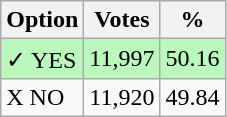<table class="wikitable">
<tr>
<th>Option</th>
<th>Votes</th>
<th>%</th>
</tr>
<tr>
<td style=background:#bbf8be>✓ YES</td>
<td style=background:#bbf8be>11,997</td>
<td style=background:#bbf8be>50.16</td>
</tr>
<tr>
<td>X NO</td>
<td>11,920</td>
<td>49.84</td>
</tr>
</table>
